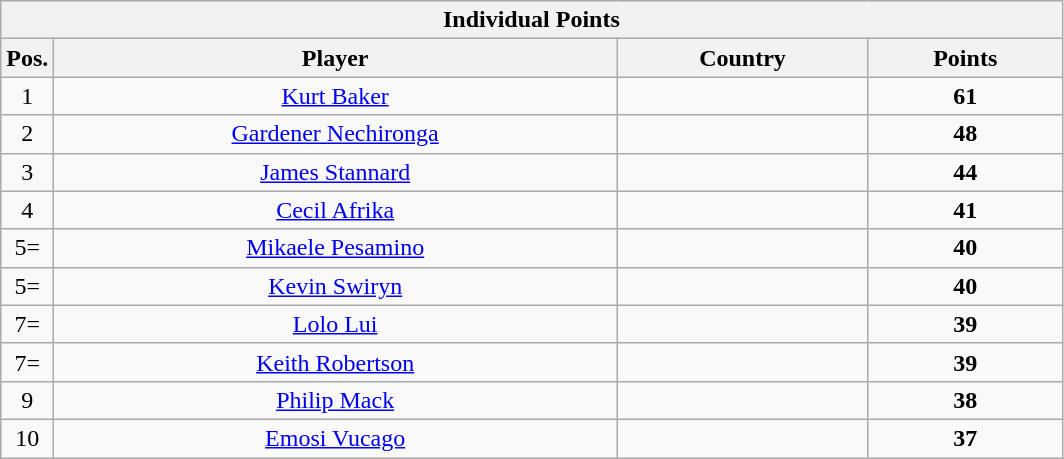<table class="wikitable" style="text-align:center">
<tr bgcolor="#efefef">
<th colspan=4 style="border-right:0px;";>Individual Points</th>
</tr>
<tr bgcolor="#efefef">
<th width=5%>Pos.</th>
<th>Player</th>
<th>Country</th>
<th>Points</th>
</tr>
<tr>
<td>1</td>
<td><a href='#'>Kurt Baker</a></td>
<td></td>
<td><strong>61</strong></td>
</tr>
<tr>
<td>2</td>
<td><a href='#'>Gardener Nechironga</a></td>
<td></td>
<td><strong>48</strong></td>
</tr>
<tr>
<td>3</td>
<td><a href='#'>James Stannard</a></td>
<td></td>
<td><strong>44</strong></td>
</tr>
<tr>
<td>4</td>
<td><a href='#'>Cecil Afrika</a></td>
<td></td>
<td><strong>41</strong></td>
</tr>
<tr>
<td>5=</td>
<td><a href='#'>Mikaele Pesamino</a></td>
<td></td>
<td><strong>40</strong></td>
</tr>
<tr>
<td>5=</td>
<td><a href='#'>Kevin Swiryn</a></td>
<td></td>
<td><strong>40</strong></td>
</tr>
<tr>
<td>7=</td>
<td><a href='#'>Lolo Lui</a></td>
<td></td>
<td><strong>39</strong></td>
</tr>
<tr>
<td>7=</td>
<td><a href='#'>Keith Robertson</a></td>
<td></td>
<td><strong>39</strong></td>
</tr>
<tr>
<td>9</td>
<td><a href='#'>Philip Mack</a></td>
<td></td>
<td><strong>38</strong></td>
</tr>
<tr>
<td>10</td>
<td><a href='#'>Emosi Vucago</a></td>
<td></td>
<td><strong>37</strong></td>
</tr>
</table>
